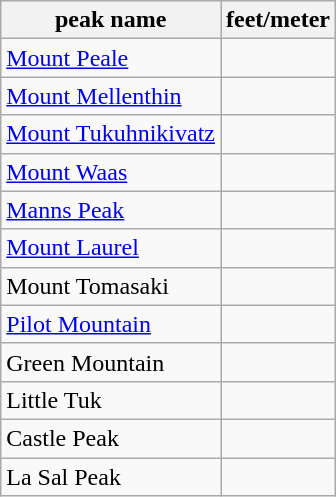<table class="wikitable sortable" style="font-size:100%">
<tr>
<th>peak name</th>
<th>feet/meter</th>
</tr>
<tr>
<td><a href='#'>Mount Peale</a></td>
<td></td>
</tr>
<tr>
<td><a href='#'>Mount Mellenthin</a></td>
<td></td>
</tr>
<tr>
<td><a href='#'>Mount Tukuhnikivatz</a></td>
<td></td>
</tr>
<tr>
<td><a href='#'>Mount Waas</a></td>
<td></td>
</tr>
<tr>
<td><a href='#'>Manns Peak</a></td>
<td></td>
</tr>
<tr>
<td><a href='#'>Mount Laurel</a></td>
<td></td>
</tr>
<tr>
<td>Mount Tomasaki</td>
<td></td>
</tr>
<tr>
<td><a href='#'>Pilot Mountain</a></td>
<td></td>
</tr>
<tr>
<td>Green Mountain</td>
<td></td>
</tr>
<tr>
<td>Little Tuk</td>
<td></td>
</tr>
<tr>
<td>Castle Peak</td>
<td></td>
</tr>
<tr>
<td>La Sal Peak</td>
<td></td>
</tr>
</table>
